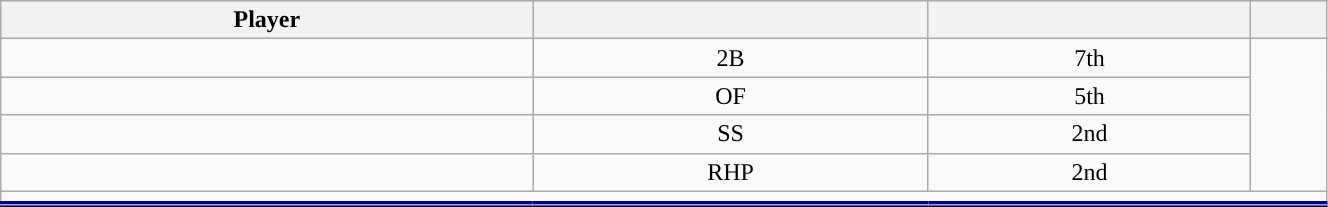<table class="wikitable" style="width:70%;">
<tr align=center>
<th>Player</th>
<th></th>
<th></th>
<th></th>
</tr>
<tr align=center>
<td></td>
<td>2B</td>
<td>7th</td>
<td rowspan="4"></td>
</tr>
<tr align=center>
<td></td>
<td>OF</td>
<td>5th</td>
</tr>
<tr align=center>
<td></td>
<td>SS</td>
<td>2nd</td>
</tr>
<tr align=center>
<td></td>
<td>RHP</td>
<td>2nd</td>
</tr>
<tr align=center>
<td style="border-bottom:#020088 5px solid;" colspan="4"><small></small></td>
</tr>
<tr>
</tr>
</table>
